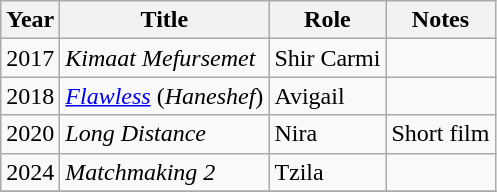<table class="wikitable sortable">
<tr>
<th>Year</th>
<th>Title</th>
<th>Role</th>
<th class="unsortable">Notes</th>
</tr>
<tr>
<td>2017</td>
<td><em>Kimaat Mefursemet</em></td>
<td>Shir Carmi</td>
<td></td>
</tr>
<tr>
<td>2018</td>
<td><em><a href='#'>Flawless</a></em> (<em>Haneshef</em>)</td>
<td>Avigail</td>
<td></td>
</tr>
<tr>
<td>2020</td>
<td><em>Long Distance</em></td>
<td>Nira</td>
<td>Short film</td>
</tr>
<tr>
<td>2024</td>
<td><em>Matchmaking 2</em></td>
<td>Tzila</td>
<td></td>
</tr>
<tr>
</tr>
</table>
